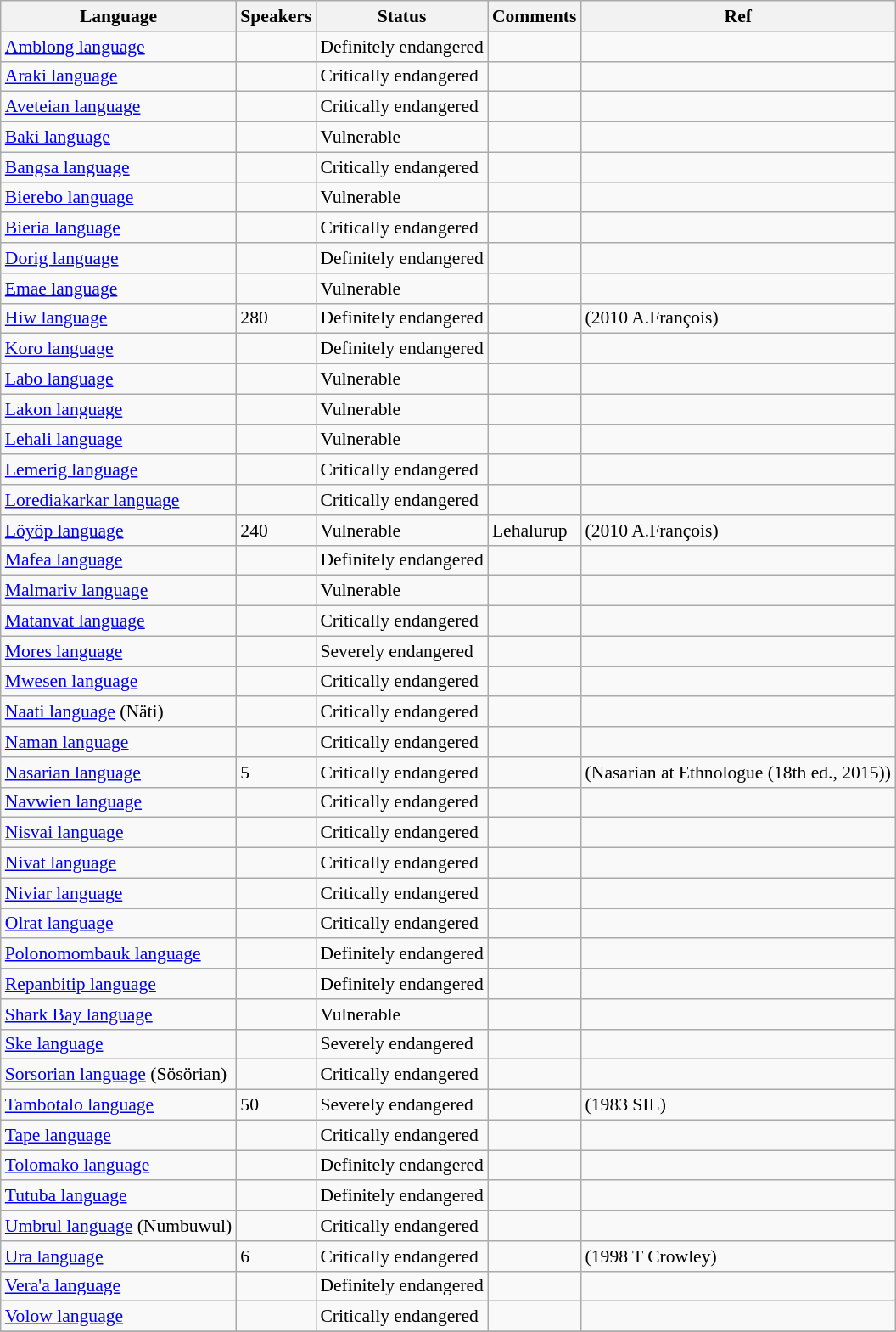<table class="sortable wikitable" align="center" style="font-size:90%">
<tr>
<th>Language</th>
<th>Speakers</th>
<th>Status</th>
<th>Comments</th>
<th>Ref</th>
</tr>
<tr>
<td><a href='#'>Amblong language</a></td>
<td> </td>
<td>Definitely endangered</td>
<td> </td>
<td> </td>
</tr>
<tr>
<td><a href='#'>Araki language</a></td>
<td> </td>
<td>Critically endangered</td>
<td> </td>
<td> </td>
</tr>
<tr>
<td><a href='#'>Aveteian language</a></td>
<td> </td>
<td>Critically endangered</td>
<td> </td>
<td> </td>
</tr>
<tr>
<td><a href='#'>Baki language</a></td>
<td> </td>
<td>Vulnerable</td>
<td> </td>
<td> </td>
</tr>
<tr>
<td><a href='#'>Bangsa language</a></td>
<td> </td>
<td>Critically endangered</td>
<td> </td>
<td> </td>
</tr>
<tr>
<td><a href='#'>Bierebo language</a></td>
<td> </td>
<td>Vulnerable</td>
<td> </td>
<td> </td>
</tr>
<tr>
<td><a href='#'>Bieria language</a></td>
<td> </td>
<td>Critically endangered</td>
<td> </td>
<td> </td>
</tr>
<tr>
<td><a href='#'>Dorig language</a></td>
<td> </td>
<td>Definitely endangered</td>
<td> </td>
<td> </td>
</tr>
<tr>
<td><a href='#'>Emae language</a></td>
<td> </td>
<td>Vulnerable</td>
<td> </td>
<td> </td>
</tr>
<tr>
<td><a href='#'>Hiw language</a></td>
<td>280</td>
<td>Definitely endangered</td>
<td> </td>
<td>(2010 A.François)</td>
</tr>
<tr>
<td><a href='#'>Koro language</a></td>
<td> </td>
<td>Definitely endangered</td>
<td> </td>
<td> </td>
</tr>
<tr>
<td><a href='#'>Labo language</a></td>
<td> </td>
<td>Vulnerable</td>
<td> </td>
<td> </td>
</tr>
<tr>
<td><a href='#'>Lakon language</a></td>
<td> </td>
<td>Vulnerable</td>
<td> </td>
<td> </td>
</tr>
<tr>
<td><a href='#'>Lehali language</a></td>
<td> </td>
<td>Vulnerable</td>
<td> </td>
<td> </td>
</tr>
<tr>
<td><a href='#'>Lemerig language</a></td>
<td> </td>
<td>Critically endangered</td>
<td> </td>
<td> </td>
</tr>
<tr>
<td><a href='#'>Lorediakarkar language</a></td>
<td> </td>
<td>Critically endangered</td>
<td> </td>
<td> </td>
</tr>
<tr>
<td><a href='#'>Löyöp language</a></td>
<td>240</td>
<td>Vulnerable</td>
<td>Lehalurup</td>
<td>(2010 A.François)</td>
</tr>
<tr>
<td><a href='#'>Mafea language</a></td>
<td> </td>
<td>Definitely endangered</td>
<td> </td>
<td> </td>
</tr>
<tr>
<td><a href='#'>Malmariv language</a></td>
<td> </td>
<td>Vulnerable</td>
<td> </td>
<td> </td>
</tr>
<tr>
<td><a href='#'>Matanvat language</a></td>
<td> </td>
<td>Critically endangered</td>
<td> </td>
<td> </td>
</tr>
<tr>
<td><a href='#'>Mores language</a></td>
<td> </td>
<td>Severely endangered</td>
<td> </td>
<td> </td>
</tr>
<tr>
<td><a href='#'>Mwesen language</a></td>
<td> </td>
<td>Critically endangered</td>
<td> </td>
<td> </td>
</tr>
<tr>
<td><a href='#'>Naati language</a> (Näti)</td>
<td> </td>
<td>Critically endangered</td>
<td> </td>
<td> </td>
</tr>
<tr>
<td><a href='#'>Naman language</a></td>
<td> </td>
<td>Critically endangered</td>
<td> </td>
<td> </td>
</tr>
<tr>
<td><a href='#'>Nasarian language</a></td>
<td>5</td>
<td>Critically endangered</td>
<td> </td>
<td>(Nasarian at Ethnologue (18th ed., 2015))</td>
</tr>
<tr>
<td><a href='#'>Navwien language</a></td>
<td> </td>
<td>Critically endangered</td>
<td> </td>
<td> </td>
</tr>
<tr>
<td><a href='#'>Nisvai language</a></td>
<td> </td>
<td>Critically endangered</td>
<td> </td>
<td> </td>
</tr>
<tr>
<td><a href='#'>Nivat language</a></td>
<td> </td>
<td>Critically endangered</td>
<td> </td>
<td> </td>
</tr>
<tr>
<td><a href='#'>Niviar language</a></td>
<td> </td>
<td>Critically endangered</td>
<td> </td>
<td> </td>
</tr>
<tr>
<td><a href='#'>Olrat language</a></td>
<td> </td>
<td>Critically endangered</td>
<td> </td>
<td> </td>
</tr>
<tr>
<td><a href='#'>Polonomombauk language</a></td>
<td> </td>
<td>Definitely endangered</td>
<td> </td>
<td> </td>
</tr>
<tr>
<td><a href='#'>Repanbitip language</a></td>
<td> </td>
<td>Definitely endangered</td>
<td> </td>
<td> </td>
</tr>
<tr>
<td><a href='#'>Shark Bay language</a></td>
<td> </td>
<td>Vulnerable</td>
<td> </td>
<td> </td>
</tr>
<tr>
<td><a href='#'>Ske language</a></td>
<td> </td>
<td>Severely endangered</td>
<td> </td>
<td> </td>
</tr>
<tr>
<td><a href='#'>Sorsorian language</a> (Sösörian)</td>
<td> </td>
<td>Critically endangered</td>
<td> </td>
<td> </td>
</tr>
<tr>
<td><a href='#'>Tambotalo language</a></td>
<td>50</td>
<td>Severely endangered</td>
<td> </td>
<td>(1983 SIL)</td>
</tr>
<tr>
<td><a href='#'>Tape language</a></td>
<td> </td>
<td>Critically endangered</td>
<td> </td>
<td> </td>
</tr>
<tr>
<td><a href='#'>Tolomako language</a></td>
<td> </td>
<td>Definitely endangered</td>
<td> </td>
<td> </td>
</tr>
<tr>
<td><a href='#'>Tutuba language</a></td>
<td> </td>
<td>Definitely endangered</td>
<td> </td>
<td> </td>
</tr>
<tr>
<td><a href='#'>Umbrul language</a> (Numbuwul)</td>
<td> </td>
<td>Critically endangered</td>
<td> </td>
<td> </td>
</tr>
<tr>
<td><a href='#'>Ura language</a></td>
<td>6</td>
<td>Critically endangered</td>
<td> </td>
<td>(1998 T Crowley)</td>
</tr>
<tr>
<td><a href='#'>Vera'a language</a></td>
<td> </td>
<td>Definitely endangered</td>
<td> </td>
<td> </td>
</tr>
<tr>
<td><a href='#'>Volow language</a></td>
<td> </td>
<td>Critically endangered</td>
<td> </td>
<td> </td>
</tr>
<tr>
</tr>
</table>
